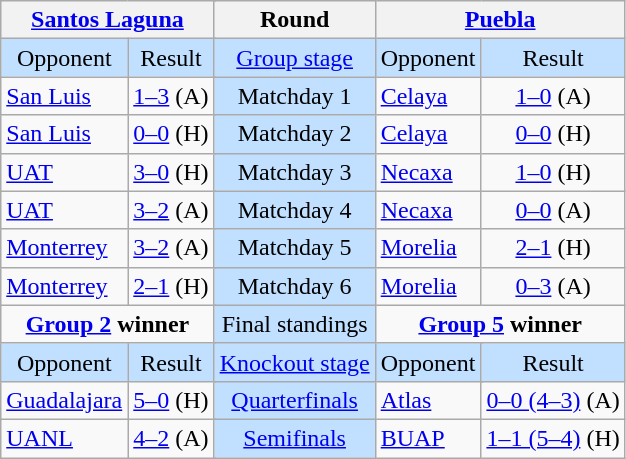<table class="wikitable" style="text-align:center">
<tr>
<th colspan=4><a href='#'>Santos Laguna</a></th>
<th>Round</th>
<th colspan=4><a href='#'>Puebla</a></th>
</tr>
<tr bgcolor=#c1e0ff>
<td>Opponent</td>
<td colspan=3>Result</td>
<td><a href='#'>Group stage</a></td>
<td>Opponent</td>
<td colspan=3>Result</td>
</tr>
<tr>
<td align=left><a href='#'>San Luis</a></td>
<td colspan=3><a href='#'>1–3</a> (A)</td>
<td bgcolor=#c1e0ff>Matchday 1</td>
<td align=left><a href='#'>Celaya</a></td>
<td colspan=3><a href='#'>1–0</a> (A)</td>
</tr>
<tr>
<td align=left><a href='#'>San Luis</a></td>
<td colspan=3><a href='#'>0–0</a> (H)</td>
<td bgcolor=#c1e0ff>Matchday 2</td>
<td align=left><a href='#'>Celaya</a></td>
<td colspan=3><a href='#'>0–0</a> (H)</td>
</tr>
<tr>
<td align=left><a href='#'>UAT</a></td>
<td colspan=3><a href='#'>3–0</a> (H)</td>
<td bgcolor=#c1e0ff>Matchday 3</td>
<td align=left><a href='#'>Necaxa</a></td>
<td colspan=3><a href='#'>1–0</a> (H)</td>
</tr>
<tr>
<td align=left><a href='#'>UAT</a></td>
<td colspan=3><a href='#'>3–2</a> (A)</td>
<td bgcolor=#c1e0ff>Matchday 4</td>
<td align=left><a href='#'>Necaxa</a></td>
<td colspan=3><a href='#'>0–0</a> (A)</td>
</tr>
<tr>
<td align=left><a href='#'>Monterrey</a></td>
<td colspan=3><a href='#'>3–2</a> (A)</td>
<td bgcolor=#c1e0ff>Matchday 5</td>
<td align=left><a href='#'>Morelia</a></td>
<td colspan=3><a href='#'>2–1</a> (H)</td>
</tr>
<tr>
<td align=left><a href='#'>Monterrey</a></td>
<td colspan=3><a href='#'>2–1</a> (H)</td>
<td bgcolor=#c1e0ff>Matchday 6</td>
<td align=left><a href='#'>Morelia</a></td>
<td colspan=3><a href='#'>0–3</a> (A)</td>
</tr>
<tr>
<td colspan=4 valign=top><strong><a href='#'>Group 2</a> winner</strong><br></td>
<td bgcolor=#c1e0ff>Final standings</td>
<td colspan=4 valign=top><strong><a href='#'>Group 5</a> winner</strong><br></td>
</tr>
<tr bgcolor="#c1e0ff">
<td>Opponent</td>
<td colspan=3>Result</td>
<td><a href='#'>Knockout stage</a></td>
<td colspan=3>Opponent</td>
<td>Result</td>
</tr>
<tr>
<td align=left><a href='#'>Guadalajara</a></td>
<td colspan=3><a href='#'>5–0</a> (H)</td>
<td bgcolor=#c1e0ff><a href='#'>Quarterfinals</a></td>
<td align=left><a href='#'>Atlas</a></td>
<td colspan=3><a href='#'>0–0 (4–3)</a> (A)</td>
</tr>
<tr>
<td align=left><a href='#'>UANL</a></td>
<td colspan=3><a href='#'>4–2</a> (A)</td>
<td bgcolor=#c1e0ff><a href='#'>Semifinals</a></td>
<td align=left><a href='#'>BUAP</a></td>
<td colspan=3><a href='#'>1–1 (5–4)</a> (H)</td>
</tr>
</table>
